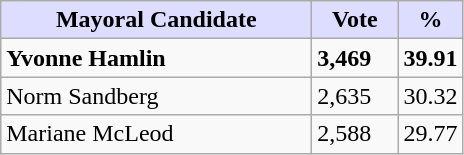<table class="wikitable">
<tr>
<th style="background:#ddf; width:200px;">Mayoral Candidate</th>
<th style="background:#ddf; width:50px;">Vote</th>
<th style="background:#ddf; width:30px;">%</th>
</tr>
<tr>
<td><strong>Yvonne Hamlin</strong></td>
<td><strong>3,469</strong></td>
<td><strong>39.91</strong></td>
</tr>
<tr>
<td>Norm Sandberg</td>
<td>2,635</td>
<td>30.32</td>
</tr>
<tr>
<td>Mariane McLeod</td>
<td>2,588</td>
<td>29.77</td>
</tr>
</table>
